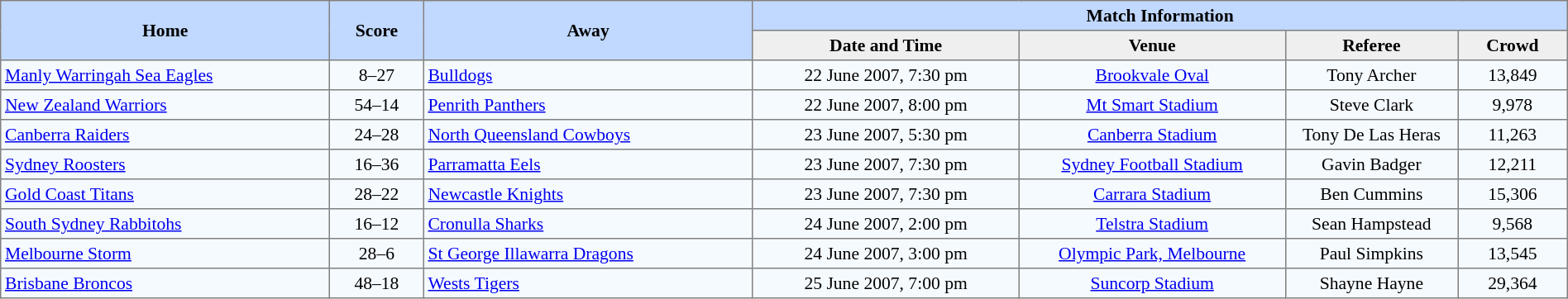<table border=1 style="border-collapse:collapse; font-size:90%; text-align:center;" cellpadding=3 cellspacing=0 width=100%>
<tr bgcolor=#C1D8FF>
<th rowspan=2 width=21%>Home</th>
<th rowspan=2 width=6%>Score</th>
<th rowspan=2 width=21%>Away</th>
<th colspan=6>Match Information</th>
</tr>
<tr bgcolor=#EFEFEF>
<th width=17%>Date and Time</th>
<th width=17%>Venue</th>
<th width=11%>Referee</th>
<th width=7%>Crowd</th>
</tr>
<tr bgcolor=#F5FAFF>
<td align=left> <a href='#'>Manly Warringah Sea Eagles</a></td>
<td>8–27</td>
<td align=left> <a href='#'>Bulldogs</a></td>
<td>22 June 2007, 7:30 pm</td>
<td><a href='#'>Brookvale Oval</a></td>
<td>Tony Archer</td>
<td>13,849</td>
</tr>
<tr bgcolor=#F5FAFF>
<td align=left> <a href='#'>New Zealand Warriors</a></td>
<td>54–14</td>
<td align=left> <a href='#'>Penrith Panthers</a></td>
<td>22 June 2007, 8:00 pm</td>
<td><a href='#'>Mt Smart Stadium</a></td>
<td>Steve Clark</td>
<td>9,978</td>
</tr>
<tr bgcolor=#F5FAFF>
<td align=left> <a href='#'>Canberra Raiders</a></td>
<td>24–28</td>
<td align=left> <a href='#'>North Queensland Cowboys</a></td>
<td>23 June 2007, 5:30 pm</td>
<td><a href='#'>Canberra Stadium</a></td>
<td>Tony De Las Heras</td>
<td>11,263</td>
</tr>
<tr bgcolor=#F5FAFF>
<td align=left> <a href='#'>Sydney Roosters</a></td>
<td>16–36</td>
<td align=left> <a href='#'>Parramatta Eels</a></td>
<td>23 June 2007, 7:30 pm</td>
<td><a href='#'>Sydney Football Stadium</a></td>
<td>Gavin Badger</td>
<td>12,211</td>
</tr>
<tr bgcolor=#F5FAFF>
<td align=left> <a href='#'>Gold Coast Titans</a></td>
<td>28–22</td>
<td align=left> <a href='#'>Newcastle Knights</a></td>
<td>23 June 2007, 7:30 pm</td>
<td><a href='#'>Carrara Stadium</a></td>
<td>Ben Cummins</td>
<td>15,306</td>
</tr>
<tr bgcolor=#F5FAFF>
<td align=left> <a href='#'>South Sydney Rabbitohs</a></td>
<td>16–12</td>
<td align=left> <a href='#'>Cronulla Sharks</a></td>
<td>24 June 2007, 2:00 pm</td>
<td><a href='#'>Telstra Stadium</a></td>
<td>Sean Hampstead</td>
<td>9,568</td>
</tr>
<tr bgcolor=#F5FAFF>
<td align=left> <a href='#'>Melbourne Storm</a></td>
<td>28–6</td>
<td align=left> <a href='#'>St George Illawarra Dragons</a></td>
<td>24 June 2007, 3:00 pm</td>
<td><a href='#'>Olympic Park, Melbourne</a></td>
<td>Paul Simpkins</td>
<td>13,545</td>
</tr>
<tr bgcolor=#F5FAFF>
<td align=left> <a href='#'>Brisbane Broncos</a></td>
<td>48–18</td>
<td align=left> <a href='#'>Wests Tigers</a></td>
<td>25 June 2007, 7:00 pm</td>
<td><a href='#'>Suncorp Stadium</a></td>
<td>Shayne Hayne</td>
<td>29,364</td>
</tr>
</table>
